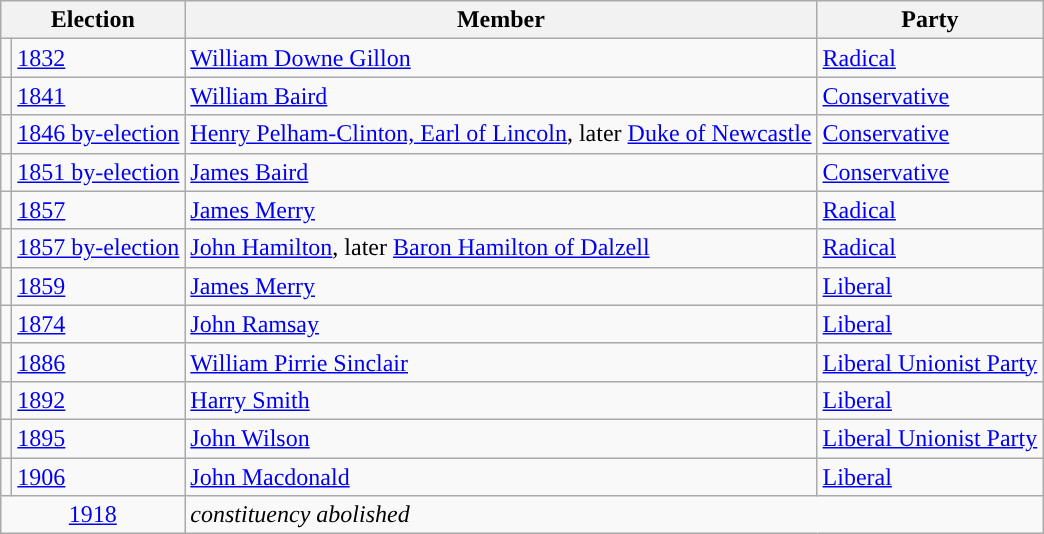<table class="wikitable">
<tr>
<th colspan="2">Election</th>
<th>Member </th>
<th>Party</th>
</tr>
<tr>
<td style="color:inherit;background-color: "></td>
<td><a href='#'>1832</a></td>
<td><a href='#'>William Downe Gillon</a></td>
<td><a href='#'>Radical</a></td>
</tr>
<tr>
<td style="color:inherit;background-color: "></td>
<td><a href='#'>1841</a></td>
<td><a href='#'>William Baird</a></td>
<td><a href='#'>Conservative</a></td>
</tr>
<tr>
<td style="color:inherit;background-color: "></td>
<td><a href='#'>1846 by-election</a></td>
<td><a href='#'>Henry Pelham-Clinton, Earl of Lincoln</a>, later <a href='#'>Duke of Newcastle</a></td>
<td><a href='#'>Conservative</a></td>
</tr>
<tr>
<td style="color:inherit;background-color: "></td>
<td><a href='#'>1851 by-election</a></td>
<td><a href='#'>James Baird</a></td>
<td><a href='#'>Conservative</a></td>
</tr>
<tr>
<td style="color:inherit;background-color: "></td>
<td><a href='#'>1857</a></td>
<td><a href='#'>James Merry</a></td>
<td><a href='#'>Radical</a></td>
</tr>
<tr>
<td style="color:inherit;background-color: "></td>
<td><a href='#'>1857 by-election</a></td>
<td><a href='#'>John Hamilton</a>, later <a href='#'>Baron Hamilton of Dalzell</a></td>
<td><a href='#'>Radical</a></td>
</tr>
<tr>
<td style="color:inherit;background-color: "></td>
<td><a href='#'>1859</a></td>
<td><a href='#'>James Merry</a></td>
<td><a href='#'>Liberal</a></td>
</tr>
<tr>
<td style="color:inherit;background-color: "></td>
<td><a href='#'>1874</a></td>
<td><a href='#'>John Ramsay</a></td>
<td><a href='#'>Liberal</a></td>
</tr>
<tr>
<td style="color:inherit;background-color: "></td>
<td><a href='#'>1886</a></td>
<td><a href='#'>William Pirrie Sinclair</a></td>
<td><a href='#'>Liberal Unionist Party</a></td>
</tr>
<tr>
<td style="color:inherit;background-color: "></td>
<td><a href='#'>1892</a></td>
<td><a href='#'>Harry Smith</a></td>
<td><a href='#'>Liberal</a></td>
</tr>
<tr>
<td style="color:inherit;background-color: "></td>
<td><a href='#'>1895</a></td>
<td><a href='#'>John Wilson</a></td>
<td><a href='#'>Liberal Unionist Party</a></td>
</tr>
<tr>
<td style="color:inherit;background-color: "></td>
<td><a href='#'>1906</a></td>
<td><a href='#'>John Macdonald</a></td>
<td><a href='#'>Liberal</a></td>
</tr>
<tr>
<td colspan="2" align="center"><a href='#'>1918</a></td>
<td colspan="2"><em>constituency abolished</em></td>
</tr>
</table>
